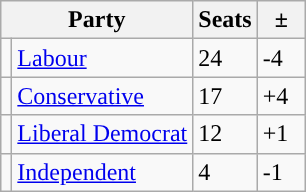<table class="wikitable">
<tr>
<th colspan="2">Party</th>
<th>Seats</th>
<th>  ±  </th>
</tr>
<tr>
<td style="background-color: "></td>
<td><a href='#'>Labour</a></td>
<td>24</td>
<td>-4</td>
</tr>
<tr>
<td style="background-color: "></td>
<td><a href='#'>Conservative</a></td>
<td>17</td>
<td>+4</td>
</tr>
<tr>
<td style="background-color: "></td>
<td><a href='#'>Liberal Democrat</a></td>
<td>12</td>
<td>+1</td>
</tr>
<tr>
<td style="background-color: "></td>
<td><a href='#'>Independent</a></td>
<td>4</td>
<td>-1</td>
</tr>
</table>
